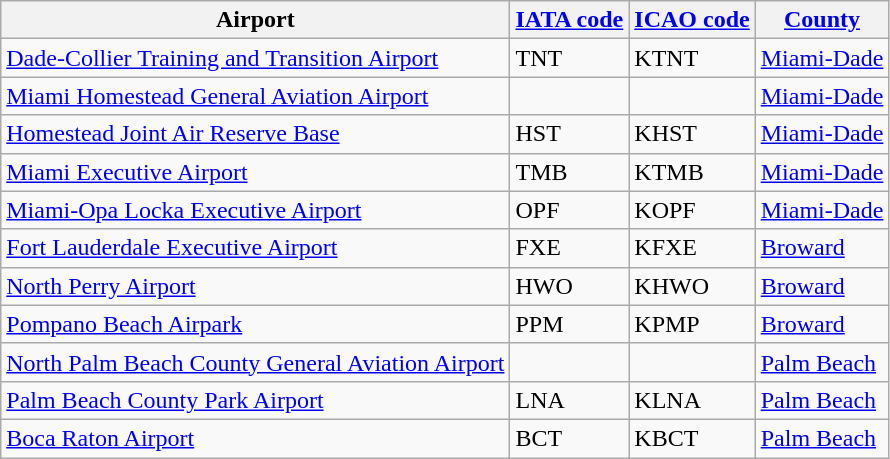<table class="wikitable">
<tr>
<th valign=bottom>Airport</th>
<th valign=bottom><a href='#'>IATA code</a></th>
<th valign=bottom><a href='#'>ICAO code</a></th>
<th valign=bottom><a href='#'>County</a></th>
</tr>
<tr>
<td><a href='#'>Dade-Collier Training and Transition Airport</a></td>
<td>TNT</td>
<td>KTNT</td>
<td><a href='#'>Miami-Dade</a></td>
</tr>
<tr>
<td><a href='#'>Miami Homestead General Aviation Airport</a></td>
<td></td>
<td></td>
<td><a href='#'>Miami-Dade</a></td>
</tr>
<tr>
<td><a href='#'>Homestead Joint Air Reserve Base</a></td>
<td>HST</td>
<td>KHST</td>
<td><a href='#'>Miami-Dade</a></td>
</tr>
<tr>
<td><a href='#'>Miami Executive Airport</a></td>
<td>TMB</td>
<td>KTMB</td>
<td><a href='#'>Miami-Dade</a></td>
</tr>
<tr>
<td><a href='#'>Miami-Opa Locka Executive Airport</a></td>
<td>OPF</td>
<td>KOPF</td>
<td><a href='#'>Miami-Dade</a></td>
</tr>
<tr>
<td><a href='#'>Fort Lauderdale Executive Airport</a></td>
<td>FXE</td>
<td>KFXE</td>
<td><a href='#'>Broward</a></td>
</tr>
<tr>
<td><a href='#'>North Perry Airport</a></td>
<td>HWO</td>
<td>KHWO</td>
<td><a href='#'>Broward</a></td>
</tr>
<tr>
<td><a href='#'>Pompano Beach Airpark</a></td>
<td>PPM</td>
<td>KPMP</td>
<td><a href='#'>Broward</a></td>
</tr>
<tr>
<td><a href='#'>North Palm Beach County General Aviation Airport</a></td>
<td></td>
<td></td>
<td><a href='#'>Palm Beach</a></td>
</tr>
<tr>
<td><a href='#'>Palm Beach County Park Airport</a></td>
<td>LNA</td>
<td>KLNA</td>
<td><a href='#'>Palm Beach</a></td>
</tr>
<tr>
<td><a href='#'>Boca Raton Airport</a></td>
<td>BCT</td>
<td>KBCT</td>
<td><a href='#'>Palm Beach</a></td>
</tr>
</table>
